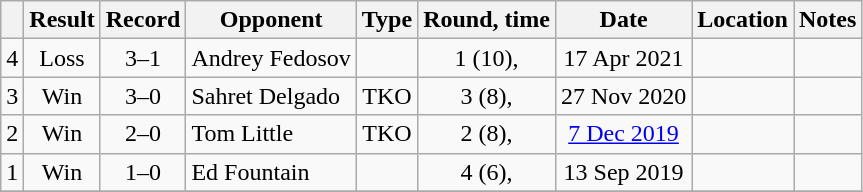<table class="wikitable" style="text-align:center">
<tr>
<th></th>
<th>Result</th>
<th>Record</th>
<th>Opponent</th>
<th>Type</th>
<th>Round, time</th>
<th>Date</th>
<th>Location</th>
<th>Notes</th>
</tr>
<tr>
<td>4</td>
<td>Loss</td>
<td>3–1</td>
<td align=left> Andrey Fedosov</td>
<td></td>
<td>1 (10), </td>
<td>17 Apr 2021</td>
<td align=left> </td>
<td></td>
</tr>
<tr>
<td>3</td>
<td>Win</td>
<td>3–0</td>
<td align=left> Sahret Delgado</td>
<td>TKO</td>
<td>3 (8), </td>
<td>27 Nov 2020</td>
<td align=left> </td>
<td></td>
</tr>
<tr>
<td>2</td>
<td>Win</td>
<td>2–0</td>
<td align=left> Tom Little</td>
<td>TKO</td>
<td>2 (8), </td>
<td><a href='#'>7 Dec 2019</a></td>
<td align=left> </td>
<td></td>
</tr>
<tr>
<td>1</td>
<td>Win</td>
<td>1–0</td>
<td align=left> Ed Fountain</td>
<td></td>
<td>4 (6), </td>
<td>13 Sep 2019</td>
<td align=left> </td>
<td></td>
</tr>
<tr>
</tr>
</table>
